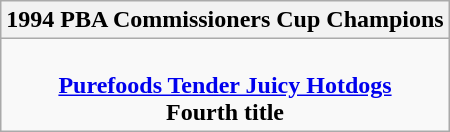<table class=wikitable style="text-align:center; margin:auto">
<tr>
<th>1994 PBA Commissioners Cup Champions</th>
</tr>
<tr>
<td><br> <strong><a href='#'>Purefoods Tender Juicy Hotdogs</a></strong> <br> <strong>Fourth title</strong></td>
</tr>
</table>
